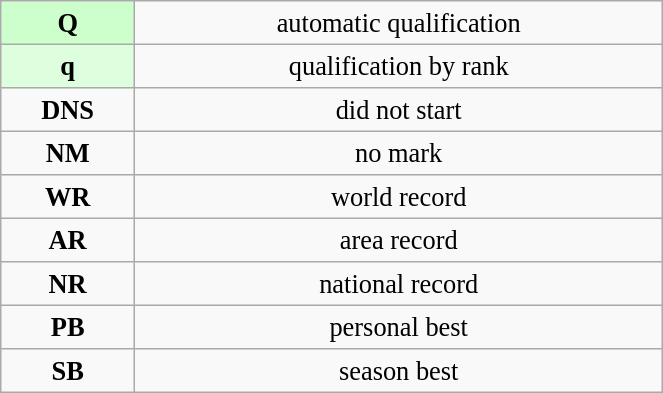<table class="wikitable" style=" text-align:center; font-size:110%;" width="35%">
<tr>
<td bgcolor="ccffcc"><strong>Q</strong></td>
<td>automatic qualification</td>
</tr>
<tr>
<td bgcolor="ddffdd"><strong>q</strong></td>
<td>qualification by rank</td>
</tr>
<tr>
<td><strong>DNS</strong></td>
<td>did not start</td>
</tr>
<tr>
<td><strong>NM</strong></td>
<td>no mark</td>
</tr>
<tr>
<td><strong>WR</strong></td>
<td>world record</td>
</tr>
<tr>
<td><strong>AR</strong></td>
<td>area record</td>
</tr>
<tr>
<td><strong>NR</strong></td>
<td>national record</td>
</tr>
<tr>
<td><strong>PB</strong></td>
<td>personal best</td>
</tr>
<tr>
<td><strong>SB</strong></td>
<td>season best</td>
</tr>
</table>
